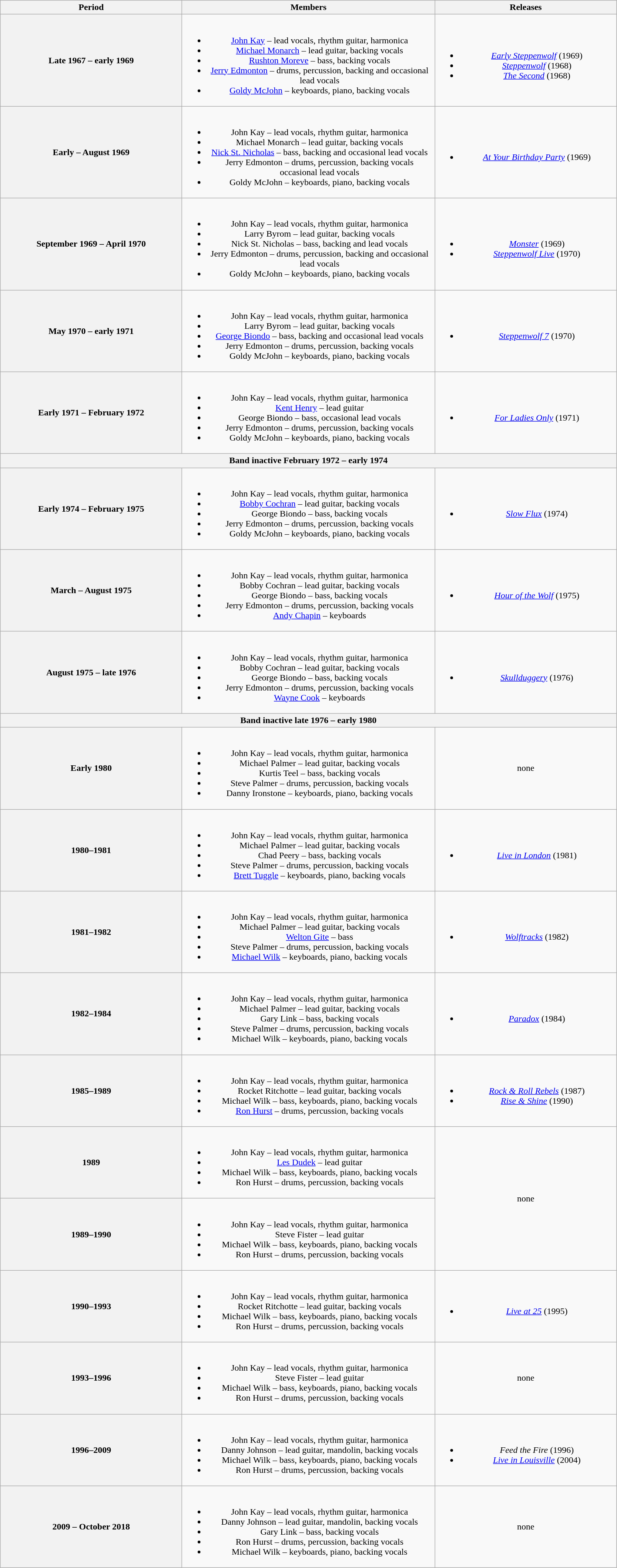<table class="wikitable plainrowheaders" style="text-align:center;">
<tr>
<th scope="col" style="width:20em;">Period</th>
<th scope="col" style="width:28em;">Members</th>
<th scope="col" style="width:20em;">Releases</th>
</tr>
<tr>
<th scope="col">Late 1967 – early 1969</th>
<td><br><ul><li><a href='#'>John Kay</a> – lead vocals, rhythm guitar, harmonica</li><li><a href='#'>Michael Monarch</a> – lead guitar, backing vocals</li><li><a href='#'>Rushton Moreve</a> – bass, backing vocals</li><li><a href='#'>Jerry Edmonton</a> – drums, percussion, backing and occasional lead vocals</li><li><a href='#'>Goldy McJohn</a> – keyboards, piano, backing vocals</li></ul></td>
<td><br><ul><li><em><a href='#'>Early Steppenwolf</a></em> (1969)</li><li><em><a href='#'>Steppenwolf</a></em> (1968)</li><li><em><a href='#'>The Second</a></em> (1968)</li></ul></td>
</tr>
<tr>
<th scope="col">Early – August 1969</th>
<td><br><ul><li>John Kay – lead vocals, rhythm guitar, harmonica</li><li>Michael Monarch – lead guitar, backing vocals</li><li><a href='#'>Nick St. Nicholas</a> – bass, backing and occasional lead vocals</li><li>Jerry Edmonton – drums, percussion, backing vocals occasional lead vocals</li><li>Goldy McJohn – keyboards, piano, backing vocals</li></ul></td>
<td><br><ul><li><em><a href='#'>At Your Birthday Party</a></em> (1969)</li></ul></td>
</tr>
<tr>
<th scope="col">September 1969 – April 1970</th>
<td><br><ul><li>John Kay – lead vocals, rhythm guitar, harmonica</li><li>Larry Byrom – lead guitar, backing vocals</li><li>Nick St. Nicholas – bass, backing and lead vocals</li><li>Jerry Edmonton – drums, percussion, backing and occasional lead vocals</li><li>Goldy McJohn – keyboards, piano, backing vocals</li></ul></td>
<td><br><ul><li><em><a href='#'>Monster</a></em> (1969)</li><li><em><a href='#'>Steppenwolf Live</a></em> (1970)</li></ul></td>
</tr>
<tr>
<th scope="col">May 1970 – early 1971</th>
<td><br><ul><li>John Kay – lead vocals, rhythm guitar, harmonica</li><li>Larry Byrom – lead guitar, backing vocals</li><li><a href='#'>George Biondo</a> – bass, backing and occasional lead vocals</li><li>Jerry Edmonton – drums, percussion, backing vocals</li><li>Goldy McJohn – keyboards, piano, backing vocals</li></ul></td>
<td><br><ul><li><em><a href='#'>Steppenwolf 7</a></em> (1970)</li></ul></td>
</tr>
<tr>
<th scope="col">Early 1971 – February 1972</th>
<td><br><ul><li>John Kay – lead vocals, rhythm guitar, harmonica</li><li><a href='#'>Kent Henry</a> – lead guitar</li><li>George Biondo – bass, occasional lead vocals</li><li>Jerry Edmonton – drums, percussion, backing vocals</li><li>Goldy McJohn – keyboards, piano, backing vocals</li></ul></td>
<td><br><ul><li><em><a href='#'>For Ladies Only</a></em> (1971)</li></ul></td>
</tr>
<tr>
<th scope="col" colspan="3">Band inactive February 1972 – early 1974</th>
</tr>
<tr>
<th scope="col">Early 1974 – February 1975</th>
<td><br><ul><li>John Kay – lead vocals, rhythm guitar, harmonica</li><li><a href='#'>Bobby Cochran</a> – lead guitar, backing vocals</li><li>George Biondo – bass, backing vocals</li><li>Jerry Edmonton – drums, percussion, backing vocals</li><li>Goldy McJohn – keyboards, piano, backing vocals</li></ul></td>
<td><br><ul><li><em><a href='#'>Slow Flux</a></em> (1974)</li></ul></td>
</tr>
<tr>
<th scope="col">March – August 1975</th>
<td><br><ul><li>John Kay – lead vocals, rhythm guitar, harmonica</li><li>Bobby Cochran – lead guitar, backing vocals</li><li>George Biondo – bass, backing vocals</li><li>Jerry Edmonton – drums, percussion, backing vocals</li><li><a href='#'>Andy Chapin</a> – keyboards</li></ul></td>
<td><br><ul><li><em><a href='#'>Hour of the Wolf</a></em> (1975)</li></ul></td>
</tr>
<tr>
<th scope="col">August 1975 – late 1976</th>
<td><br><ul><li>John Kay – lead vocals, rhythm guitar, harmonica</li><li>Bobby Cochran – lead guitar, backing vocals</li><li>George Biondo – bass, backing vocals</li><li>Jerry Edmonton – drums, percussion, backing vocals</li><li><a href='#'>Wayne Cook</a> – keyboards</li></ul></td>
<td><br><ul><li><em><a href='#'>Skullduggery</a></em> (1976)</li></ul></td>
</tr>
<tr>
<th scope="col" colspan="3">Band inactive late 1976 – early 1980</th>
</tr>
<tr>
<th scope="col">Early 1980</th>
<td><br><ul><li>John Kay – lead vocals, rhythm guitar, harmonica</li><li>Michael Palmer – lead guitar, backing vocals</li><li>Kurtis Teel – bass, backing vocals</li><li>Steve Palmer – drums, percussion, backing vocals</li><li>Danny Ironstone – keyboards, piano, backing vocals</li></ul></td>
<td>none</td>
</tr>
<tr>
<th scope="col">1980–1981</th>
<td><br><ul><li>John Kay – lead vocals, rhythm guitar, harmonica</li><li>Michael Palmer – lead guitar, backing vocals</li><li>Chad Peery – bass, backing vocals</li><li>Steve Palmer – drums, percussion, backing vocals</li><li><a href='#'>Brett Tuggle</a> – keyboards, piano, backing vocals</li></ul></td>
<td><br><ul><li><em><a href='#'>Live in London</a></em> (1981)</li></ul></td>
</tr>
<tr>
<th scope="col">1981–1982</th>
<td><br><ul><li>John Kay – lead vocals, rhythm guitar, harmonica</li><li>Michael Palmer – lead guitar, backing vocals</li><li><a href='#'>Welton Gite</a> – bass</li><li>Steve Palmer – drums, percussion, backing vocals</li><li><a href='#'>Michael Wilk</a> – keyboards, piano, backing vocals</li></ul></td>
<td><br><ul><li><em><a href='#'>Wolftracks</a></em> (1982)</li></ul></td>
</tr>
<tr>
<th scope="col">1982–1984</th>
<td><br><ul><li>John Kay – lead vocals, rhythm guitar, harmonica</li><li>Michael Palmer – lead guitar, backing vocals</li><li>Gary Link – bass, backing vocals</li><li>Steve Palmer – drums, percussion, backing vocals</li><li>Michael Wilk – keyboards, piano, backing vocals</li></ul></td>
<td><br><ul><li><em><a href='#'>Paradox</a></em> (1984)</li></ul></td>
</tr>
<tr>
<th scope="col">1985–1989</th>
<td><br><ul><li>John Kay – lead vocals, rhythm guitar, harmonica</li><li>Rocket Ritchotte – lead guitar, backing vocals</li><li>Michael Wilk – bass, keyboards, piano, backing vocals</li><li><a href='#'>Ron Hurst</a> – drums, percussion, backing vocals</li></ul></td>
<td><br><ul><li><em><a href='#'>Rock & Roll Rebels</a></em> (1987)</li><li><em><a href='#'>Rise & Shine</a></em> (1990)</li></ul></td>
</tr>
<tr>
<th scope="col">1989</th>
<td><br><ul><li>John Kay – lead vocals, rhythm guitar, harmonica</li><li><a href='#'>Les Dudek</a> – lead guitar</li><li>Michael Wilk – bass, keyboards, piano, backing vocals</li><li>Ron Hurst – drums, percussion, backing vocals</li></ul></td>
<td rowspan="2">none</td>
</tr>
<tr>
<th scope="col">1989–1990</th>
<td><br><ul><li>John Kay – lead vocals, rhythm guitar, harmonica</li><li>Steve Fister – lead guitar</li><li>Michael Wilk – bass, keyboards, piano, backing vocals</li><li>Ron Hurst – drums, percussion, backing vocals</li></ul></td>
</tr>
<tr>
<th scope="col">1990–1993</th>
<td><br><ul><li>John Kay – lead vocals, rhythm guitar, harmonica</li><li>Rocket Ritchotte – lead guitar, backing vocals</li><li>Michael Wilk – bass, keyboards, piano, backing vocals</li><li>Ron Hurst – drums, percussion, backing vocals</li></ul></td>
<td><br><ul><li><em><a href='#'>Live at 25</a></em> (1995)</li></ul></td>
</tr>
<tr>
<th scope="col">1993–1996</th>
<td><br><ul><li>John Kay – lead vocals, rhythm guitar, harmonica</li><li>Steve Fister – lead guitar</li><li>Michael Wilk – bass, keyboards, piano, backing vocals</li><li>Ron Hurst – drums, percussion, backing vocals</li></ul></td>
<td>none</td>
</tr>
<tr>
<th scope="col">1996–2009</th>
<td><br><ul><li>John Kay – lead vocals, rhythm guitar, harmonica</li><li>Danny Johnson – lead guitar, mandolin, backing vocals</li><li>Michael Wilk – bass, keyboards, piano, backing vocals</li><li>Ron Hurst – drums, percussion, backing vocals</li></ul></td>
<td><br><ul><li><em>Feed the Fire</em> (1996)</li><li><em><a href='#'>Live in Louisville</a></em> (2004)</li></ul></td>
</tr>
<tr>
<th scope="col">2009 – October 2018</th>
<td><br><ul><li>John Kay – lead vocals, rhythm guitar, harmonica</li><li>Danny Johnson – lead guitar, mandolin, backing vocals</li><li>Gary Link – bass, backing vocals</li><li>Ron Hurst – drums, percussion, backing vocals</li><li>Michael Wilk – keyboards, piano, backing vocals</li></ul></td>
<td>none</td>
</tr>
</table>
